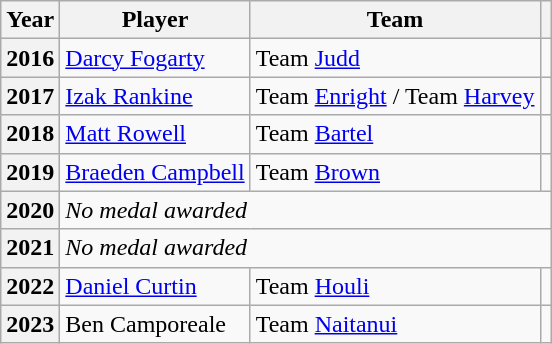<table class="wikitable sortable" style="text-align:left">
<tr>
<th align="center">Year</th>
<th>Player</th>
<th>Team</th>
<th align="center"></th>
</tr>
<tr>
<th align="center">2016</th>
<td><a href='#'>Darcy Fogarty</a></td>
<td>Team <a href='#'>Judd</a></td>
<td></td>
</tr>
<tr>
<th align="center">2017</th>
<td><a href='#'>Izak Rankine</a></td>
<td>Team <a href='#'>Enright</a> / Team <a href='#'>Harvey</a></td>
<td></td>
</tr>
<tr>
<th align="center">2018</th>
<td><a href='#'>Matt Rowell</a></td>
<td>Team <a href='#'>Bartel</a></td>
<td></td>
</tr>
<tr>
<th align="center">2019</th>
<td><a href='#'>Braeden Campbell</a></td>
<td>Team <a href='#'>Brown</a></td>
<td></td>
</tr>
<tr>
<th align="center">2020</th>
<td colspan="3"><em>No medal awarded</em></td>
</tr>
<tr>
<th align="center">2021</th>
<td colspan="3"><em>No medal awarded</em></td>
</tr>
<tr>
<th align="center">2022</th>
<td><a href='#'>Daniel Curtin</a></td>
<td>Team <a href='#'>Houli</a></td>
<td></td>
</tr>
<tr>
<th align="center">2023</th>
<td>Ben Camporeale</td>
<td>Team <a href='#'>Naitanui</a></td>
<td></td>
</tr>
</table>
